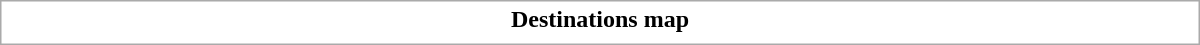<table class="collapsible collapsed" style="border:1px #aaa solid; width:50em; margin:0.2em auto">
<tr>
<th>Destinations map</th>
</tr>
<tr>
<td></td>
</tr>
</table>
